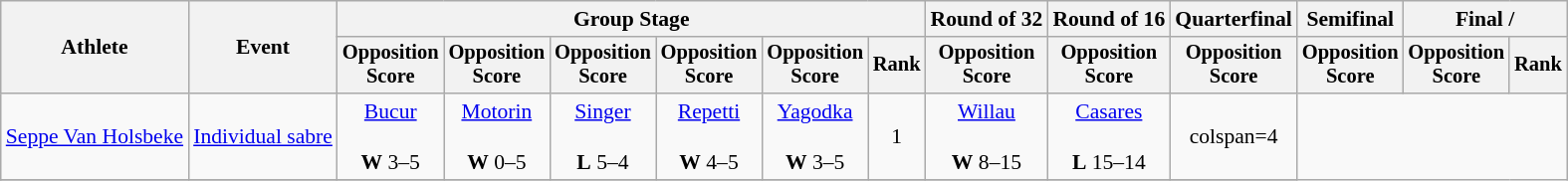<table class="wikitable" style="font-size:90%">
<tr>
<th rowspan=2>Athlete</th>
<th rowspan=2>Event</th>
<th colspan=6>Group Stage</th>
<th>Round of 32</th>
<th>Round of 16</th>
<th>Quarterfinal</th>
<th>Semifinal</th>
<th colspan=2>Final / </th>
</tr>
<tr style="font-size:95%">
<th>Opposition<br>Score</th>
<th>Opposition<br>Score</th>
<th>Opposition<br>Score</th>
<th>Opposition<br>Score</th>
<th>Opposition<br>Score</th>
<th>Rank</th>
<th>Opposition<br>Score</th>
<th>Opposition<br>Score</th>
<th>Opposition<br>Score</th>
<th>Opposition<br>Score</th>
<th>Opposition<br>Score</th>
<th>Rank</th>
</tr>
<tr align=center>
<td align=left><a href='#'>Seppe Van Holsbeke</a></td>
<td align=left><a href='#'>Individual sabre</a></td>
<td><a href='#'>Bucur</a><br><br><strong>W</strong> 3–5</td>
<td><a href='#'>Motorin</a><br><br><strong>W</strong> 0–5</td>
<td><a href='#'>Singer</a><br><br><strong>L</strong> 5–4</td>
<td><a href='#'>Repetti</a><br><br><strong>W</strong> 4–5</td>
<td><a href='#'>Yagodka</a><br><br><strong>W</strong> 3–5</td>
<td>1</td>
<td><a href='#'>Willau</a><br><br><strong>W</strong> 8–15</td>
<td><a href='#'>Casares</a><br><br><strong>L</strong> 15–14</td>
<td>colspan=4 </td>
</tr>
<tr align=center>
</tr>
</table>
